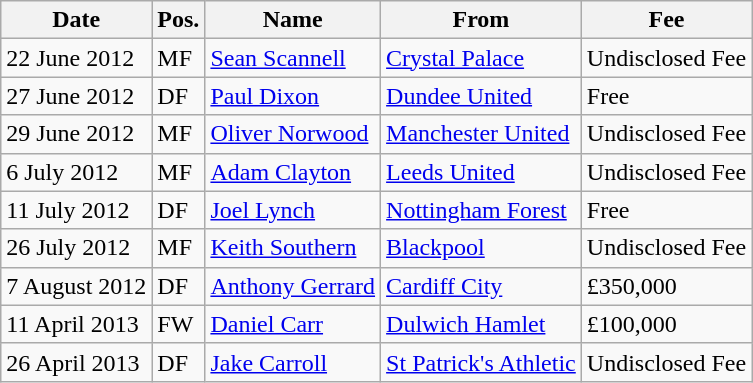<table class="wikitable">
<tr>
<th>Date</th>
<th>Pos.</th>
<th>Name</th>
<th>From</th>
<th>Fee</th>
</tr>
<tr>
<td>22 June 2012</td>
<td>MF</td>
<td> <a href='#'>Sean Scannell</a></td>
<td> <a href='#'>Crystal Palace</a></td>
<td>Undisclosed Fee</td>
</tr>
<tr>
<td>27 June 2012</td>
<td>DF</td>
<td> <a href='#'>Paul Dixon</a></td>
<td> <a href='#'>Dundee United</a></td>
<td>Free</td>
</tr>
<tr>
<td>29 June 2012</td>
<td>MF</td>
<td> <a href='#'>Oliver Norwood</a></td>
<td> <a href='#'>Manchester United</a></td>
<td>Undisclosed Fee</td>
</tr>
<tr>
<td>6 July 2012</td>
<td>MF</td>
<td> <a href='#'>Adam Clayton</a></td>
<td> <a href='#'>Leeds United</a></td>
<td>Undisclosed Fee</td>
</tr>
<tr>
<td>11 July 2012</td>
<td>DF</td>
<td> <a href='#'>Joel Lynch</a></td>
<td> <a href='#'>Nottingham Forest</a></td>
<td>Free</td>
</tr>
<tr>
<td>26 July 2012</td>
<td>MF</td>
<td> <a href='#'>Keith Southern</a></td>
<td> <a href='#'>Blackpool</a></td>
<td>Undisclosed Fee</td>
</tr>
<tr>
<td>7 August 2012</td>
<td>DF</td>
<td> <a href='#'>Anthony Gerrard</a></td>
<td> <a href='#'>Cardiff City</a></td>
<td>£350,000</td>
</tr>
<tr>
<td>11 April 2013</td>
<td>FW</td>
<td> <a href='#'>Daniel Carr</a></td>
<td> <a href='#'>Dulwich Hamlet</a></td>
<td>£100,000</td>
</tr>
<tr>
<td>26 April 2013</td>
<td>DF</td>
<td> <a href='#'>Jake Carroll</a></td>
<td> <a href='#'>St Patrick's Athletic</a></td>
<td>Undisclosed Fee</td>
</tr>
</table>
